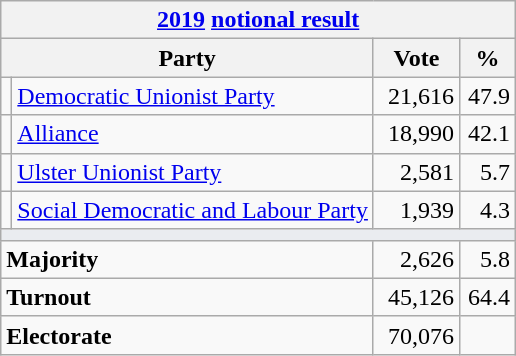<table class="wikitable">
<tr>
<th colspan="4"><a href='#'>2019</a> <a href='#'>notional result</a></th>
</tr>
<tr>
<th bgcolor="#DDDDFF" width="130px" colspan="2">Party</th>
<th bgcolor="#DDDDFF" width="50px">Vote</th>
<th bgcolor="#DDDDFF" width="30px">%</th>
</tr>
<tr>
<td></td>
<td><a href='#'>Democratic Unionist Party</a></td>
<td align=right>21,616</td>
<td align=right>47.9</td>
</tr>
<tr>
<td></td>
<td><a href='#'>Alliance</a></td>
<td align=right>18,990</td>
<td align=right>42.1</td>
</tr>
<tr>
<td></td>
<td><a href='#'>Ulster Unionist Party</a></td>
<td align=right>2,581</td>
<td align=right>5.7</td>
</tr>
<tr>
<td></td>
<td><a href='#'>Social Democratic and Labour Party</a></td>
<td align=right>1,939</td>
<td align=right>4.3</td>
</tr>
<tr>
<td colspan="4" bgcolor="#EAECF0"></td>
</tr>
<tr>
<td colspan="2"><strong>Majority</strong></td>
<td align=right>2,626</td>
<td align=right>5.8</td>
</tr>
<tr>
<td colspan="2"><strong>Turnout</strong></td>
<td align=right>45,126</td>
<td align=right>64.4</td>
</tr>
<tr>
<td colspan="2"><strong>Electorate</strong></td>
<td align=right>70,076</td>
</tr>
</table>
